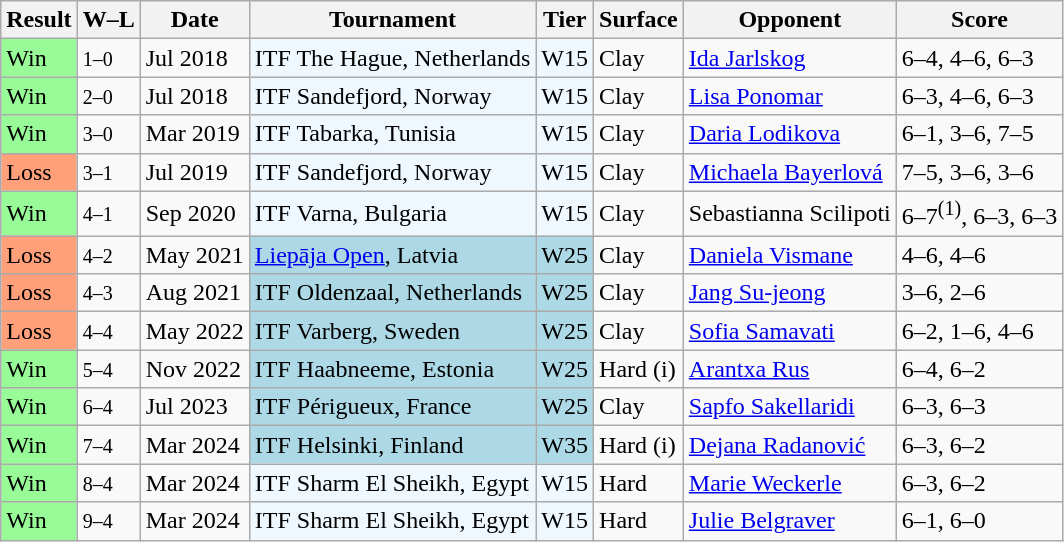<table class="sortable wikitable nowrap">
<tr>
<th>Result</th>
<th class="unsortable">W–L</th>
<th>Date</th>
<th>Tournament</th>
<th>Tier</th>
<th>Surface</th>
<th>Opponent</th>
<th class="unsortable">Score</th>
</tr>
<tr>
<td style="background:#98fb98;">Win</td>
<td><small>1–0</small></td>
<td>Jul 2018</td>
<td style="background:#f0f8ff;">ITF The Hague, Netherlands</td>
<td style="background:#f0f8ff;">W15</td>
<td>Clay</td>
<td> <a href='#'>Ida Jarlskog</a></td>
<td>6–4, 4–6, 6–3</td>
</tr>
<tr>
<td style="background:#98fb98;">Win</td>
<td><small>2–0</small></td>
<td>Jul 2018</td>
<td style="background:#f0f8ff;">ITF Sandefjord, Norway</td>
<td style="background:#f0f8ff;">W15</td>
<td>Clay</td>
<td> <a href='#'>Lisa Ponomar</a></td>
<td>6–3, 4–6, 6–3</td>
</tr>
<tr>
<td style="background:#98fb98;">Win</td>
<td><small>3–0</small></td>
<td>Mar 2019</td>
<td style="background:#f0f8ff;">ITF Tabarka, Tunisia</td>
<td style="background:#f0f8ff;">W15</td>
<td>Clay</td>
<td> <a href='#'>Daria Lodikova</a></td>
<td>6–1, 3–6, 7–5</td>
</tr>
<tr>
<td style="background:#ffa07a;">Loss</td>
<td><small>3–1</small></td>
<td>Jul 2019</td>
<td style="background:#f0f8ff;">ITF Sandefjord, Norway</td>
<td style="background:#f0f8ff;">W15</td>
<td>Clay</td>
<td> <a href='#'>Michaela Bayerlová</a></td>
<td>7–5, 3–6, 3–6</td>
</tr>
<tr>
<td style="background:#98fb98;">Win</td>
<td><small>4–1</small></td>
<td>Sep 2020</td>
<td style="background:#f0f8ff;">ITF Varna, Bulgaria</td>
<td style="background:#f0f8ff;">W15</td>
<td>Clay</td>
<td> Sebastianna Scilipoti</td>
<td>6–7<sup>(1)</sup>, 6–3, 6–3</td>
</tr>
<tr>
<td style="background:#ffa07a;">Loss</td>
<td><small>4–2</small></td>
<td>May 2021</td>
<td style="background:lightblue;"><a href='#'>Liepāja Open</a>, Latvia</td>
<td style="background:lightblue;">W25</td>
<td>Clay</td>
<td> <a href='#'>Daniela Vismane</a></td>
<td>4–6, 4–6</td>
</tr>
<tr>
<td style="background:#ffa07a;">Loss</td>
<td><small>4–3</small></td>
<td>Aug 2021</td>
<td style="background:lightblue;">ITF Oldenzaal, Netherlands</td>
<td style="background:lightblue;">W25</td>
<td>Clay</td>
<td> <a href='#'>Jang Su-jeong</a></td>
<td>3–6, 2–6</td>
</tr>
<tr>
<td style="background:#ffa07a;">Loss</td>
<td><small>4–4</small></td>
<td>May 2022</td>
<td style="background:lightblue;">ITF Varberg, Sweden</td>
<td style="background:lightblue;">W25</td>
<td>Clay</td>
<td> <a href='#'>Sofia Samavati</a></td>
<td>6–2, 1–6, 4–6</td>
</tr>
<tr>
<td style="background:#98fb98;">Win</td>
<td><small>5–4</small></td>
<td>Nov 2022</td>
<td style="background:lightblue;">ITF Haabneeme, Estonia</td>
<td style="background:lightblue;">W25</td>
<td>Hard (i)</td>
<td> <a href='#'>Arantxa Rus</a></td>
<td>6–4, 6–2</td>
</tr>
<tr>
<td style="background:#98fb98;">Win</td>
<td><small>6–4</small></td>
<td>Jul 2023</td>
<td style="background:lightblue;">ITF Périgueux, France</td>
<td style="background:lightblue;">W25</td>
<td>Clay</td>
<td> <a href='#'>Sapfo Sakellaridi</a></td>
<td>6–3, 6–3</td>
</tr>
<tr>
<td style="background:#98fb98;">Win</td>
<td><small>7–4</small></td>
<td>Mar 2024</td>
<td style="background:lightblue;">ITF Helsinki, Finland</td>
<td style="background:lightblue;">W35</td>
<td>Hard (i)</td>
<td> <a href='#'>Dejana Radanović</a></td>
<td>6–3, 6–2</td>
</tr>
<tr>
<td style="background:#98fb98;">Win</td>
<td><small>8–4</small></td>
<td>Mar 2024</td>
<td style="background:#f0f8ff;">ITF Sharm El Sheikh, Egypt</td>
<td style="background:#f0f8ff;">W15</td>
<td>Hard</td>
<td> <a href='#'>Marie Weckerle</a></td>
<td>6–3, 6–2</td>
</tr>
<tr>
<td style="background:#98fb98;">Win</td>
<td><small>9–4</small></td>
<td>Mar 2024</td>
<td style="background:#f0f8ff;">ITF Sharm El Sheikh, Egypt</td>
<td style="background:#f0f8ff;">W15</td>
<td>Hard</td>
<td> <a href='#'>Julie Belgraver</a></td>
<td>6–1, 6–0</td>
</tr>
</table>
